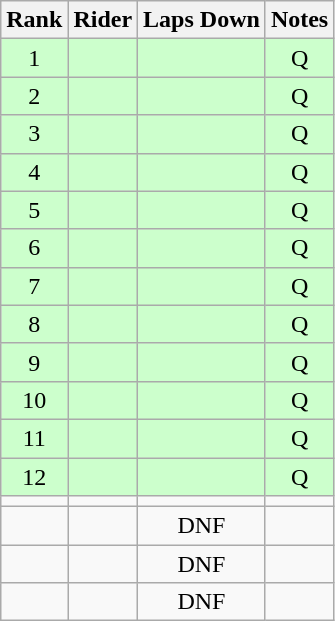<table class="wikitable" style="text-align:center">
<tr>
<th>Rank</th>
<th>Rider</th>
<th>Laps Down</th>
<th>Notes</th>
</tr>
<tr bgcolor=ccffcc>
<td>1</td>
<td align=left></td>
<td></td>
<td>Q</td>
</tr>
<tr bgcolor=ccffcc>
<td>2</td>
<td align=left></td>
<td></td>
<td>Q</td>
</tr>
<tr bgcolor=ccffcc>
<td>3</td>
<td align=left></td>
<td></td>
<td>Q</td>
</tr>
<tr bgcolor=ccffcc>
<td>4</td>
<td align=left></td>
<td></td>
<td>Q</td>
</tr>
<tr bgcolor=ccffcc>
<td>5</td>
<td align=left></td>
<td></td>
<td>Q</td>
</tr>
<tr bgcolor=ccffcc>
<td>6</td>
<td align=left></td>
<td></td>
<td>Q</td>
</tr>
<tr bgcolor=ccffcc>
<td>7</td>
<td align=left></td>
<td></td>
<td>Q</td>
</tr>
<tr bgcolor=ccffcc>
<td>8</td>
<td align=left></td>
<td></td>
<td>Q</td>
</tr>
<tr bgcolor=ccffcc>
<td>9</td>
<td align=left></td>
<td></td>
<td>Q</td>
</tr>
<tr bgcolor=ccffcc>
<td>10</td>
<td align=left></td>
<td></td>
<td>Q</td>
</tr>
<tr bgcolor=ccffcc>
<td>11</td>
<td align=left></td>
<td></td>
<td>Q</td>
</tr>
<tr bgcolor=ccffcc>
<td>12</td>
<td align=left></td>
<td></td>
<td>Q</td>
</tr>
<tr>
<td></td>
<td align=left></td>
<td></td>
<td></td>
</tr>
<tr>
<td></td>
<td align=left></td>
<td>DNF</td>
<td></td>
</tr>
<tr>
<td></td>
<td align=left></td>
<td>DNF</td>
<td></td>
</tr>
<tr>
<td></td>
<td align=left></td>
<td>DNF</td>
<td></td>
</tr>
</table>
